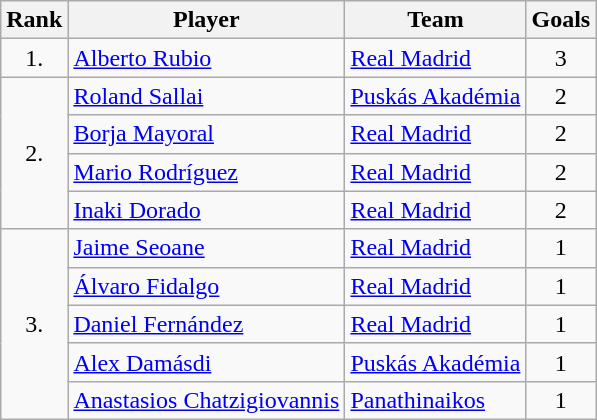<table class="wikitable" style="text-align:center">
<tr>
<th>Rank</th>
<th>Player</th>
<th>Team</th>
<th>Goals</th>
</tr>
<tr>
<td>1.</td>
<td align=left> <a href='#'>Alberto Rubio</a></td>
<td align=left> <a href='#'>Real Madrid</a></td>
<td>3</td>
</tr>
<tr>
<td rowspan="4">2.</td>
<td align=left> <a href='#'>Roland Sallai</a></td>
<td align=left> <a href='#'>Puskás Akadémia</a></td>
<td>2</td>
</tr>
<tr>
<td align=left> <a href='#'>Borja Mayoral</a></td>
<td align=left> <a href='#'>Real Madrid</a></td>
<td>2</td>
</tr>
<tr>
<td align=left> <a href='#'>Mario Rodríguez</a></td>
<td align=left> <a href='#'>Real Madrid</a></td>
<td>2</td>
</tr>
<tr>
<td align=left> <a href='#'>Inaki Dorado</a></td>
<td align=left> <a href='#'>Real Madrid</a></td>
<td>2</td>
</tr>
<tr>
<td rowspan="5">3.</td>
<td align=left> <a href='#'>Jaime Seoane</a></td>
<td align=left> <a href='#'>Real Madrid</a></td>
<td>1</td>
</tr>
<tr>
<td align=left> <a href='#'>Álvaro Fidalgo</a></td>
<td align=left> <a href='#'>Real Madrid</a></td>
<td>1</td>
</tr>
<tr>
<td align=left> <a href='#'>Daniel Fernández</a></td>
<td align=left> <a href='#'>Real Madrid</a></td>
<td>1</td>
</tr>
<tr>
<td align=left> <a href='#'>Alex Damásdi</a></td>
<td align=left> <a href='#'>Puskás Akadémia</a></td>
<td>1</td>
</tr>
<tr>
<td align=left> <a href='#'>Anastasios Chatzigiovannis</a></td>
<td align=left> <a href='#'>Panathinaikos</a></td>
<td>1</td>
</tr>
</table>
